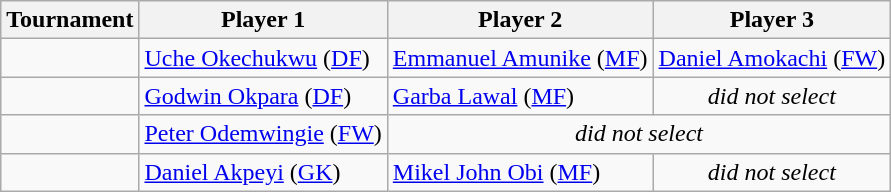<table class="wikitable">
<tr>
<th>Tournament</th>
<th>Player 1</th>
<th>Player 2</th>
<th>Player 3</th>
</tr>
<tr>
<td></td>
<td><a href='#'>Uche Okechukwu</a> (<a href='#'>DF</a>)</td>
<td><a href='#'>Emmanuel Amunike</a> (<a href='#'>MF</a>)</td>
<td><a href='#'>Daniel Amokachi</a> (<a href='#'>FW</a>)</td>
</tr>
<tr>
<td></td>
<td><a href='#'>Godwin Okpara</a> (<a href='#'>DF</a>)</td>
<td><a href='#'>Garba Lawal</a> (<a href='#'>MF</a>)</td>
<td align="center"><em>did not select</em></td>
</tr>
<tr>
<td></td>
<td><a href='#'>Peter Odemwingie</a> (<a href='#'>FW</a>)</td>
<td colspan="2" align="center"><em>did not select</em></td>
</tr>
<tr>
<td></td>
<td><a href='#'>Daniel Akpeyi</a> (<a href='#'>GK</a>)</td>
<td><a href='#'>Mikel John Obi</a> (<a href='#'>MF</a>)</td>
<td align="center"><em>did not select</em></td>
</tr>
</table>
